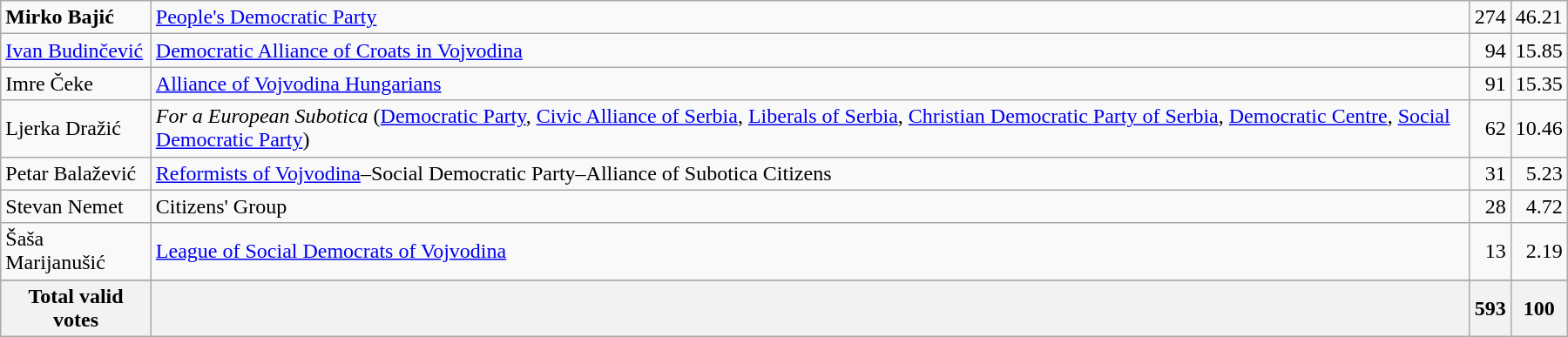<table style="width:1200px;" class="wikitable">
<tr>
<td align="left"><strong>Mirko Bajić</strong></td>
<td align="left"><a href='#'>People's Democratic Party</a></td>
<td align="right">274</td>
<td align="right">46.21</td>
</tr>
<tr>
<td align="left"><a href='#'>Ivan Budinčević</a></td>
<td align="left"><a href='#'>Democratic Alliance of Croats in Vojvodina</a></td>
<td align="right">94</td>
<td align="right">15.85</td>
</tr>
<tr>
<td align="left">Imre Čeke</td>
<td align="left"><a href='#'>Alliance of Vojvodina Hungarians</a></td>
<td align="right">91</td>
<td align="right">15.35</td>
</tr>
<tr>
<td align="left">Ljerka Dražić</td>
<td align="left"><em>For a European Subotica</em> (<a href='#'>Democratic Party</a>, <a href='#'>Civic Alliance of Serbia</a>, <a href='#'>Liberals of Serbia</a>, <a href='#'>Christian Democratic Party of Serbia</a>, <a href='#'>Democratic Centre</a>, <a href='#'>Social Democratic Party</a>)</td>
<td align="right">62</td>
<td align="right">10.46</td>
</tr>
<tr>
<td align="left">Petar Balažević</td>
<td align="left"><a href='#'>Reformists of Vojvodina</a>–Social Democratic Party–Alliance of Subotica Citizens</td>
<td align="right">31</td>
<td align="right">5.23</td>
</tr>
<tr>
<td align="left">Stevan Nemet</td>
<td align="left">Citizens' Group</td>
<td align="right">28</td>
<td align="right">4.72</td>
</tr>
<tr>
<td align="left">Šaša Marijanušić</td>
<td align="left"><a href='#'>League of Social Democrats of Vojvodina</a></td>
<td align="right">13</td>
<td align="right">2.19</td>
</tr>
<tr>
</tr>
<tr>
<th align="left">Total valid votes</th>
<th align="left"></th>
<th align="right">593</th>
<th align="right">100</th>
</tr>
</table>
